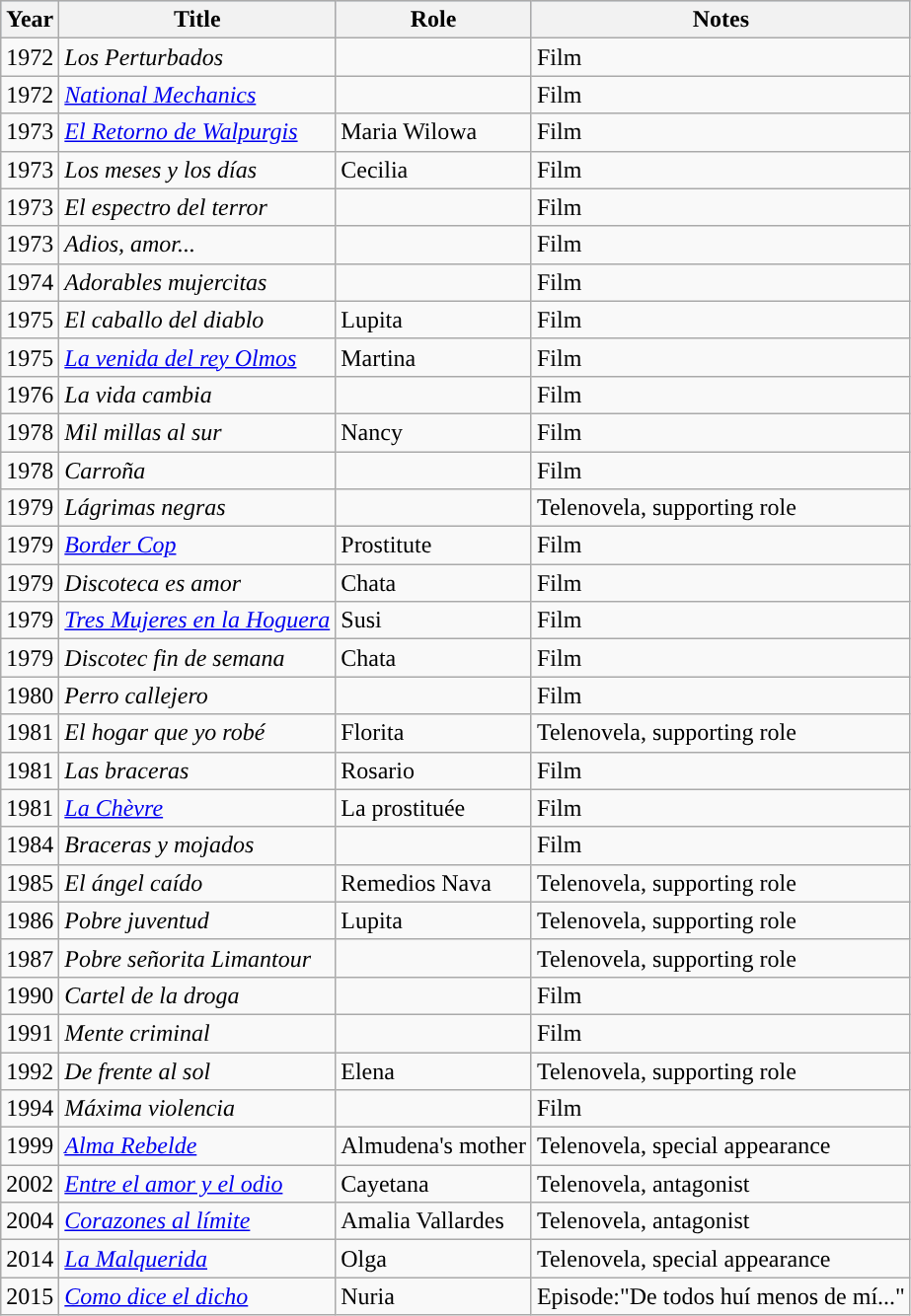<table class="wikitable">
<tr style="background:#b0c4de;">
<th>Year</th>
<th>Title</th>
<th>Role</th>
<th>Notes</th>
</tr>
<tr>
<td>1972</td>
<td><em>Los Perturbados</em></td>
<td></td>
<td>Film</td>
</tr>
<tr>
<td>1972</td>
<td><em><a href='#'>National Mechanics</a></em></td>
<td></td>
<td>Film</td>
</tr>
<tr>
<td>1973</td>
<td><em><a href='#'>El Retorno de Walpurgis</a></em></td>
<td>Maria Wilowa</td>
<td>Film</td>
</tr>
<tr>
<td>1973</td>
<td><em>Los meses y los días</em></td>
<td>Cecilia</td>
<td>Film</td>
</tr>
<tr>
<td>1973</td>
<td><em>El espectro del terror</em></td>
<td></td>
<td>Film</td>
</tr>
<tr>
<td>1973</td>
<td><em>Adios, amor...</em></td>
<td></td>
<td>Film</td>
</tr>
<tr>
<td>1974</td>
<td><em>Adorables mujercitas</em></td>
<td></td>
<td>Film</td>
</tr>
<tr>
<td>1975</td>
<td><em>El caballo del diablo</em></td>
<td>Lupita</td>
<td>Film</td>
</tr>
<tr>
<td>1975</td>
<td><em><a href='#'>La venida del rey Olmos</a></em></td>
<td>Martina</td>
<td>Film</td>
</tr>
<tr>
<td>1976</td>
<td><em>La vida cambia</em></td>
<td></td>
<td>Film</td>
</tr>
<tr>
<td>1978</td>
<td><em>Mil millas al sur</em></td>
<td>Nancy</td>
<td>Film</td>
</tr>
<tr>
<td>1978</td>
<td><em> Carroña</em></td>
<td></td>
<td>Film</td>
</tr>
<tr>
<td>1979</td>
<td><em> Lágrimas negras</em></td>
<td></td>
<td>Telenovela, supporting role</td>
</tr>
<tr>
<td>1979</td>
<td><em><a href='#'>Border Cop</a></em></td>
<td>Prostitute</td>
<td>Film</td>
</tr>
<tr>
<td>1979</td>
<td><em>Discoteca es amor</em></td>
<td>Chata</td>
<td>Film</td>
</tr>
<tr>
<td>1979</td>
<td><em><a href='#'>Tres Mujeres en la Hoguera</a></em></td>
<td>Susi</td>
<td>Film</td>
</tr>
<tr>
<td>1979</td>
<td><em>Discotec fin de semana</em></td>
<td>Chata</td>
<td>Film</td>
</tr>
<tr>
<td>1980</td>
<td><em>Perro callejero</em></td>
<td></td>
<td>Film</td>
</tr>
<tr>
<td>1981</td>
<td><em>El hogar que yo robé</em></td>
<td>Florita</td>
<td>Telenovela, supporting role</td>
</tr>
<tr>
<td>1981</td>
<td><em>Las braceras</em></td>
<td>Rosario</td>
<td>Film</td>
</tr>
<tr>
<td>1981</td>
<td><em><a href='#'>La Chèvre</a></em></td>
<td>La prostituée</td>
<td>Film</td>
</tr>
<tr>
<td>1984</td>
<td><em>Braceras y mojados</em></td>
<td></td>
<td>Film</td>
</tr>
<tr>
<td>1985</td>
<td><em>El ángel caído</em></td>
<td>Remedios Nava</td>
<td>Telenovela, supporting role</td>
</tr>
<tr>
<td>1986</td>
<td><em>Pobre juventud</em></td>
<td>Lupita</td>
<td>Telenovela, supporting role</td>
</tr>
<tr>
<td>1987</td>
<td><em>Pobre señorita Limantour</em></td>
<td></td>
<td>Telenovela, supporting role</td>
</tr>
<tr>
<td>1990</td>
<td><em>Cartel de la droga</em></td>
<td></td>
<td>Film</td>
</tr>
<tr>
<td>1991</td>
<td><em>Mente criminal</em></td>
<td></td>
<td>Film</td>
</tr>
<tr>
<td>1992</td>
<td><em>De frente al sol</em></td>
<td>Elena</td>
<td>Telenovela, supporting role</td>
</tr>
<tr>
<td>1994</td>
<td><em>Máxima violencia</em></td>
<td></td>
<td>Film</td>
</tr>
<tr>
<td>1999</td>
<td><em><a href='#'>Alma Rebelde</a></em></td>
<td>Almudena's mother</td>
<td>Telenovela, special appearance</td>
</tr>
<tr>
<td>2002</td>
<td><em><a href='#'>Entre el amor y el odio</a></em></td>
<td>Cayetana</td>
<td>Telenovela, antagonist</td>
</tr>
<tr>
<td>2004</td>
<td><em><a href='#'>Corazones al límite</a></em></td>
<td>Amalia Vallardes</td>
<td>Telenovela, antagonist</td>
</tr>
<tr>
<td>2014</td>
<td><em><a href='#'>La Malquerida</a></em></td>
<td>Olga</td>
<td>Telenovela, special appearance</td>
</tr>
<tr>
<td>2015</td>
<td><em><a href='#'>Como dice el dicho</a></em></td>
<td>Nuria</td>
<td>Episode:"De todos huí menos de mí..."</td>
</tr>
</table>
